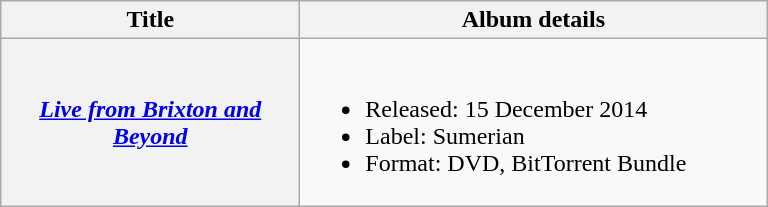<table class="wikitable plainrowheaders">
<tr>
<th scope="col" style="width:12em;">Title</th>
<th scope="col" style="width:19em;">Album details</th>
</tr>
<tr>
<th scope="row"><em><a href='#'>Live from Brixton and Beyond</a></em></th>
<td><br><ul><li>Released: 15 December 2014</li><li>Label: Sumerian</li><li>Format: DVD, BitTorrent Bundle</li></ul></td>
</tr>
</table>
